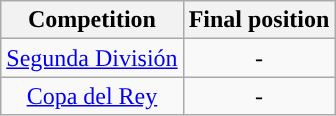<table class="wikitable" style="font-size:100%; text-align:center">
<tr>
<th>Competition</th>
<th>Final position</th>
</tr>
<tr style="background:">
<td><a href='#'>Segunda División</a></td>
<td>-</td>
</tr>
<tr style="background:">
<td><a href='#'>Copa del Rey</a></td>
<td>-</td>
</tr>
</table>
